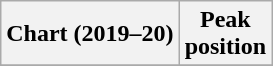<table class="wikitable plainrowheaders" style="text-align:center">
<tr>
<th scope="col">Chart (2019–20)</th>
<th scope="col">Peak<br>position</th>
</tr>
<tr>
</tr>
</table>
